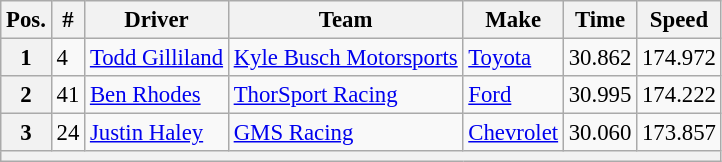<table class="wikitable" style="font-size:95%">
<tr>
<th>Pos.</th>
<th>#</th>
<th>Driver</th>
<th>Team</th>
<th>Make</th>
<th>Time</th>
<th>Speed</th>
</tr>
<tr>
<th>1</th>
<td>4</td>
<td><a href='#'>Todd Gilliland</a></td>
<td><a href='#'>Kyle Busch Motorsports</a></td>
<td><a href='#'>Toyota</a></td>
<td>30.862</td>
<td>174.972</td>
</tr>
<tr>
<th>2</th>
<td>41</td>
<td><a href='#'>Ben Rhodes</a></td>
<td><a href='#'>ThorSport Racing</a></td>
<td><a href='#'>Ford</a></td>
<td>30.995</td>
<td>174.222</td>
</tr>
<tr>
<th>3</th>
<td>24</td>
<td><a href='#'>Justin Haley</a></td>
<td><a href='#'>GMS Racing</a></td>
<td><a href='#'>Chevrolet</a></td>
<td>30.060</td>
<td>173.857</td>
</tr>
<tr>
<th colspan="7"></th>
</tr>
</table>
